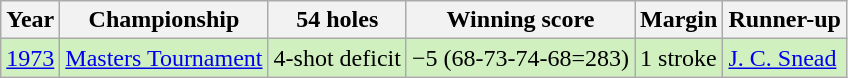<table class="wikitable">
<tr>
<th>Year</th>
<th>Championship</th>
<th>54 holes</th>
<th>Winning score</th>
<th>Margin</th>
<th>Runner-up</th>
</tr>
<tr style="background:#D0F0C0;">
<td><a href='#'>1973</a></td>
<td><a href='#'>Masters Tournament</a></td>
<td>4-shot deficit</td>
<td>−5 (68-73-74-68=283)</td>
<td>1 stroke</td>
<td> <a href='#'>J. C. Snead</a></td>
</tr>
</table>
